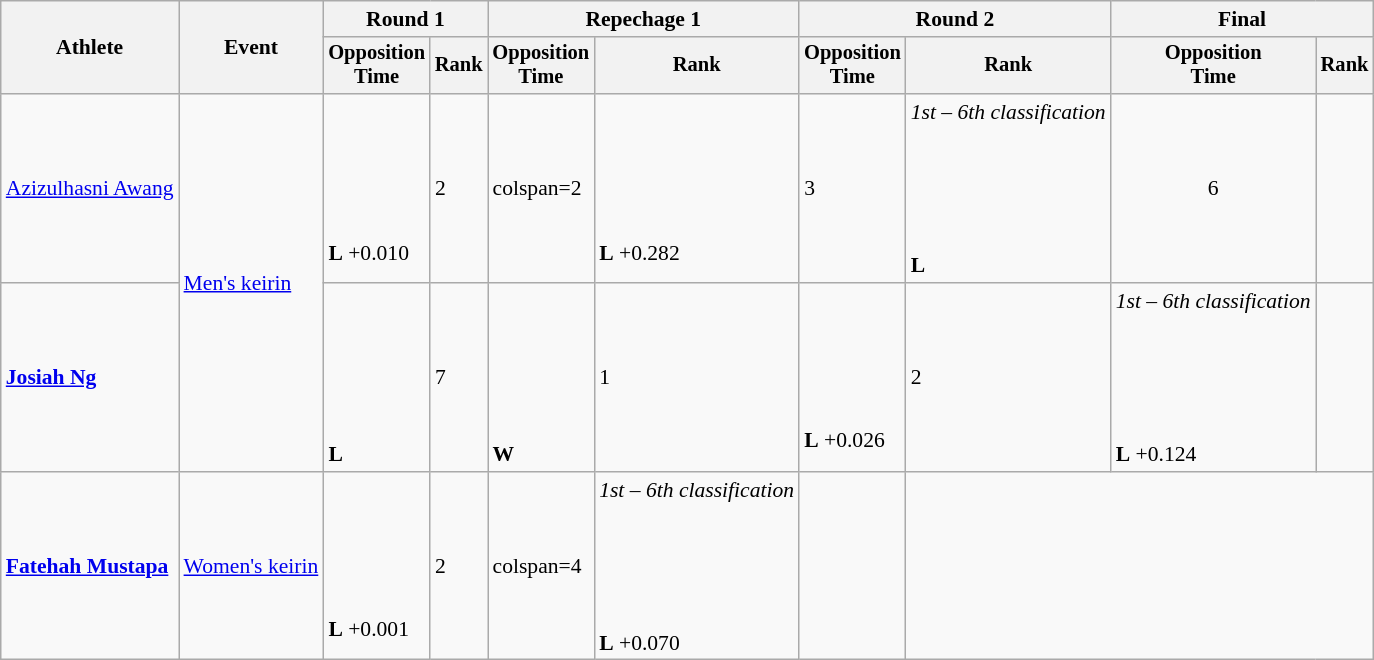<table class=wikitable style="text-align:left; font-size:90%">
<tr>
<th rowspan=2>Athlete</th>
<th rowspan=2>Event</th>
<th colspan=2>Round 1</th>
<th colspan=2>Repechage 1</th>
<th colspan=2>Round 2</th>
<th colspan=2>Final</th>
</tr>
<tr style="font-size:95%">
<th>Opposition<br>Time</th>
<th>Rank</th>
<th>Opposition<br>Time</th>
<th>Rank</th>
<th>Opposition<br>Time</th>
<th>Rank</th>
<th>Opposition<br>Time</th>
<th>Rank</th>
</tr>
<tr>
<td align=left><a href='#'>Azizulhasni Awang</a></td>
<td align=left rowspan=2><a href='#'>Men's keirin</a></td>
<td><br><br><br><br><br><strong>L</strong> +0.010</td>
<td>2 <strong></strong></td>
<td>colspan=2 </td>
<td><br><br><br><br><br><strong>L</strong> +0.282</td>
<td>3 <strong></strong></td>
<td><em>1st – 6th classification</em><br><br><br><br><br><br><strong>L</strong> </td>
<td align=center>6</td>
</tr>
<tr>
<td align=left><strong><a href='#'>Josiah Ng</a></strong></td>
<td><br><br><br><br><br><br><strong>L</strong> </td>
<td>7 <strong></strong></td>
<td><br><br><br><br><br><br><strong>W</strong></td>
<td>1 <strong></strong></td>
<td><br><br><br><br><br><strong>L</strong> +0.026</td>
<td>2 <strong></strong></td>
<td><em>1st – 6th classification</em><br><br><br><br><br><br><strong>L</strong> +0.124</td>
<td align=center></td>
</tr>
<tr>
<td align=left><strong><a href='#'>Fatehah Mustapa</a></strong></td>
<td align=left rowspan=2><a href='#'>Women's keirin</a></td>
<td><br><br><br><br><br><strong>L</strong> +0.001</td>
<td>2 <strong></strong></td>
<td>colspan=4 </td>
<td><em>1st – 6th classification</em><br><br><br><br><br><br><strong>L</strong> +0.070</td>
<td align=center></td>
</tr>
</table>
